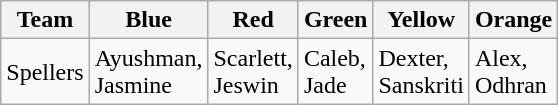<table class="wikitable">
<tr>
<th>Team</th>
<th>Blue</th>
<th>Red</th>
<th>Green</th>
<th>Yellow</th>
<th>Orange</th>
</tr>
<tr>
<td>Spellers</td>
<td>Ayushman,<br>Jasmine</td>
<td>Scarlett,<br>Jeswin</td>
<td>Caleb,<br>Jade</td>
<td>Dexter,<br>Sanskriti</td>
<td>Alex,<br>Odhran</td>
</tr>
</table>
